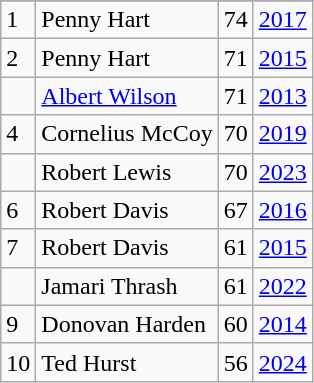<table class="wikitable">
<tr>
</tr>
<tr>
<td>1</td>
<td>Penny Hart</td>
<td>74</td>
<td><a href='#'>2017</a></td>
</tr>
<tr>
<td>2</td>
<td>Penny Hart</td>
<td>71</td>
<td><a href='#'>2015</a></td>
</tr>
<tr>
<td></td>
<td><a href='#'>Albert Wilson</a></td>
<td>71</td>
<td><a href='#'>2013</a></td>
</tr>
<tr>
<td>4</td>
<td>Cornelius McCoy</td>
<td>70</td>
<td><a href='#'>2019</a></td>
</tr>
<tr>
<td></td>
<td>Robert Lewis</td>
<td>70</td>
<td><a href='#'>2023</a></td>
</tr>
<tr>
<td>6</td>
<td>Robert Davis</td>
<td>67</td>
<td><a href='#'>2016</a></td>
</tr>
<tr>
<td>7</td>
<td>Robert Davis</td>
<td>61</td>
<td><a href='#'>2015</a></td>
</tr>
<tr>
<td></td>
<td>Jamari Thrash</td>
<td>61</td>
<td><a href='#'>2022</a></td>
</tr>
<tr>
<td>9</td>
<td>Donovan Harden</td>
<td>60</td>
<td><a href='#'>2014</a></td>
</tr>
<tr>
<td>10</td>
<td>Ted Hurst</td>
<td>56</td>
<td><a href='#'>2024</a></td>
</tr>
</table>
